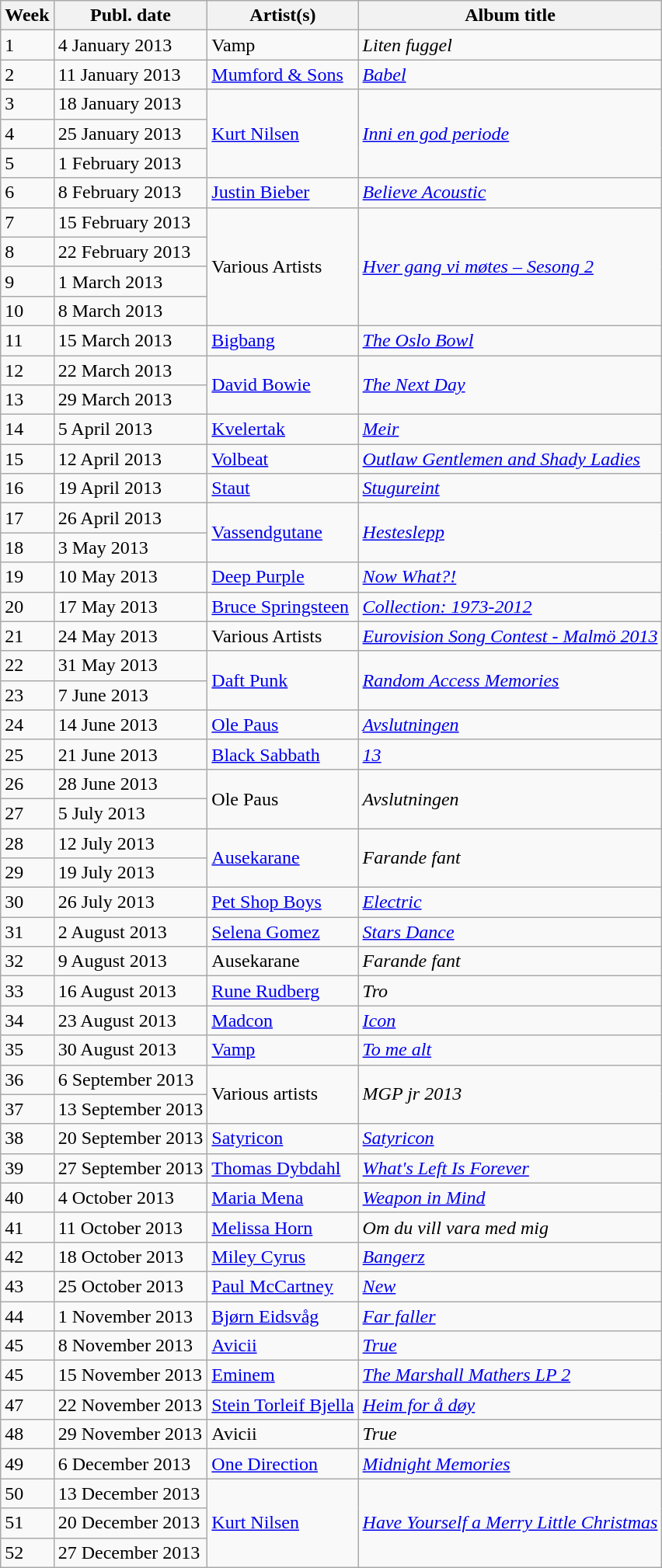<table class="wikitable">
<tr>
<th>Week</th>
<th>Publ. date</th>
<th>Artist(s)</th>
<th>Album title</th>
</tr>
<tr>
<td>1</td>
<td>4 January 2013</td>
<td>Vamp</td>
<td><em>Liten fuggel</em></td>
</tr>
<tr>
<td>2</td>
<td>11 January 2013</td>
<td><a href='#'>Mumford & Sons</a></td>
<td><em><a href='#'>Babel</a></em></td>
</tr>
<tr>
<td>3</td>
<td>18 January 2013</td>
<td rowspan=3><a href='#'>Kurt Nilsen</a></td>
<td rowspan=3><em><a href='#'>Inni en god periode</a></em></td>
</tr>
<tr>
<td>4</td>
<td>25 January 2013</td>
</tr>
<tr>
<td>5</td>
<td>1 February 2013</td>
</tr>
<tr>
<td>6</td>
<td>8 February 2013</td>
<td><a href='#'>Justin Bieber</a></td>
<td><em><a href='#'>Believe Acoustic</a></em></td>
</tr>
<tr>
<td>7</td>
<td>15 February 2013</td>
<td rowspan=4>Various Artists</td>
<td rowspan=4><em><a href='#'>Hver gang vi møtes – Sesong 2</a></em></td>
</tr>
<tr>
<td>8</td>
<td>22 February 2013</td>
</tr>
<tr>
<td>9</td>
<td>1 March 2013</td>
</tr>
<tr>
<td>10</td>
<td>8 March 2013</td>
</tr>
<tr>
<td>11</td>
<td>15 March 2013</td>
<td><a href='#'>Bigbang</a></td>
<td><em><a href='#'>The Oslo Bowl</a></em></td>
</tr>
<tr>
<td>12</td>
<td>22 March 2013</td>
<td rowspan=2><a href='#'>David Bowie</a></td>
<td rowspan=2><em><a href='#'>The Next Day</a></em></td>
</tr>
<tr>
<td>13</td>
<td>29 March 2013</td>
</tr>
<tr>
<td>14</td>
<td>5 April 2013</td>
<td><a href='#'>Kvelertak</a></td>
<td><em><a href='#'>Meir</a></em></td>
</tr>
<tr>
<td>15</td>
<td>12 April 2013</td>
<td><a href='#'>Volbeat</a></td>
<td><em><a href='#'>Outlaw Gentlemen and Shady Ladies</a></em></td>
</tr>
<tr>
<td>16</td>
<td>19 April 2013</td>
<td><a href='#'>Staut</a></td>
<td><em><a href='#'>Stugureint</a></em></td>
</tr>
<tr>
<td>17</td>
<td>26 April 2013</td>
<td rowspan=2><a href='#'>Vassendgutane</a></td>
<td rowspan=2><em><a href='#'>Hesteslepp</a></em></td>
</tr>
<tr>
<td>18</td>
<td>3 May 2013</td>
</tr>
<tr>
<td>19</td>
<td>10 May 2013</td>
<td><a href='#'>Deep Purple</a></td>
<td><em><a href='#'>Now What?!</a></em></td>
</tr>
<tr>
<td>20</td>
<td>17 May 2013</td>
<td><a href='#'>Bruce Springsteen</a></td>
<td><em><a href='#'>Collection: 1973-2012</a></em></td>
</tr>
<tr>
<td>21</td>
<td>24 May 2013</td>
<td>Various Artists</td>
<td><em><a href='#'>Eurovision Song Contest - Malmö 2013</a></em></td>
</tr>
<tr>
<td>22</td>
<td>31 May 2013</td>
<td rowspan=2><a href='#'>Daft Punk</a></td>
<td rowspan=2><em><a href='#'>Random Access Memories</a></em></td>
</tr>
<tr>
<td>23</td>
<td>7 June 2013</td>
</tr>
<tr>
<td>24</td>
<td>14 June 2013</td>
<td><a href='#'>Ole Paus</a></td>
<td><em><a href='#'>Avslutningen</a></em></td>
</tr>
<tr>
<td>25</td>
<td>21 June 2013</td>
<td><a href='#'>Black Sabbath</a></td>
<td><em><a href='#'>13</a></em></td>
</tr>
<tr>
<td>26</td>
<td>28 June 2013</td>
<td rowspan=2>Ole Paus</td>
<td rowspan=2><em>Avslutningen</em></td>
</tr>
<tr>
<td>27</td>
<td>5 July 2013</td>
</tr>
<tr>
<td>28</td>
<td>12 July 2013</td>
<td rowspan=2><a href='#'>Ausekarane</a></td>
<td rowspan=2><em>Farande fant</em></td>
</tr>
<tr>
<td>29</td>
<td>19 July 2013</td>
</tr>
<tr>
<td>30</td>
<td>26 July 2013</td>
<td><a href='#'>Pet Shop Boys</a></td>
<td><em><a href='#'>Electric</a></em></td>
</tr>
<tr>
<td>31</td>
<td>2 August 2013</td>
<td><a href='#'>Selena Gomez</a></td>
<td><em><a href='#'>Stars Dance</a></em></td>
</tr>
<tr>
<td>32</td>
<td>9 August 2013</td>
<td>Ausekarane</td>
<td><em>Farande fant</em></td>
</tr>
<tr>
<td>33</td>
<td>16 August 2013</td>
<td><a href='#'>Rune Rudberg</a></td>
<td><em>Tro</em></td>
</tr>
<tr>
<td>34</td>
<td>23 August 2013</td>
<td><a href='#'>Madcon</a></td>
<td><em><a href='#'>Icon</a></em></td>
</tr>
<tr>
<td>35</td>
<td>30 August 2013</td>
<td><a href='#'>Vamp</a></td>
<td><em><a href='#'>To me alt</a></em></td>
</tr>
<tr>
<td>36</td>
<td>6 September 2013</td>
<td rowspan=2>Various artists</td>
<td rowspan=2><em>MGP jr 2013</em></td>
</tr>
<tr>
<td>37</td>
<td>13 September 2013</td>
</tr>
<tr>
<td>38</td>
<td>20 September 2013</td>
<td><a href='#'>Satyricon</a></td>
<td><em><a href='#'>Satyricon</a></em></td>
</tr>
<tr>
<td>39</td>
<td>27 September 2013</td>
<td><a href='#'>Thomas Dybdahl</a></td>
<td><em><a href='#'>What's Left Is Forever</a></em></td>
</tr>
<tr>
<td>40</td>
<td>4 October 2013</td>
<td><a href='#'>Maria Mena</a></td>
<td><em><a href='#'>Weapon in Mind</a></em></td>
</tr>
<tr>
<td>41</td>
<td>11 October 2013</td>
<td><a href='#'>Melissa Horn</a></td>
<td><em>Om du vill vara med mig</em></td>
</tr>
<tr>
<td>42</td>
<td>18 October 2013</td>
<td><a href='#'>Miley Cyrus</a></td>
<td><em><a href='#'>Bangerz</a></em></td>
</tr>
<tr>
<td>43</td>
<td>25 October 2013</td>
<td><a href='#'>Paul McCartney</a></td>
<td><em><a href='#'>New</a></em></td>
</tr>
<tr>
<td>44</td>
<td>1 November 2013</td>
<td><a href='#'>Bjørn Eidsvåg</a></td>
<td><em><a href='#'>Far faller</a></em></td>
</tr>
<tr>
<td>45</td>
<td>8 November 2013</td>
<td><a href='#'>Avicii</a></td>
<td><em><a href='#'>True</a></em></td>
</tr>
<tr>
<td>45</td>
<td>15 November 2013</td>
<td><a href='#'>Eminem</a></td>
<td><em><a href='#'>The Marshall Mathers LP 2</a></em></td>
</tr>
<tr>
<td>47</td>
<td>22 November 2013</td>
<td><a href='#'>Stein Torleif Bjella</a></td>
<td><em><a href='#'>Heim for å døy</a></em></td>
</tr>
<tr>
<td>48</td>
<td>29 November 2013</td>
<td>Avicii</td>
<td><em>True</em></td>
</tr>
<tr>
<td>49</td>
<td>6 December 2013</td>
<td><a href='#'>One Direction</a></td>
<td><em><a href='#'>Midnight Memories</a></em></td>
</tr>
<tr>
<td>50</td>
<td>13 December 2013</td>
<td rowspan=3><a href='#'>Kurt Nilsen</a></td>
<td rowspan=3><em><a href='#'>Have Yourself a Merry Little Christmas</a></em></td>
</tr>
<tr>
<td>51</td>
<td>20 December 2013</td>
</tr>
<tr>
<td>52</td>
<td>27 December 2013</td>
</tr>
</table>
